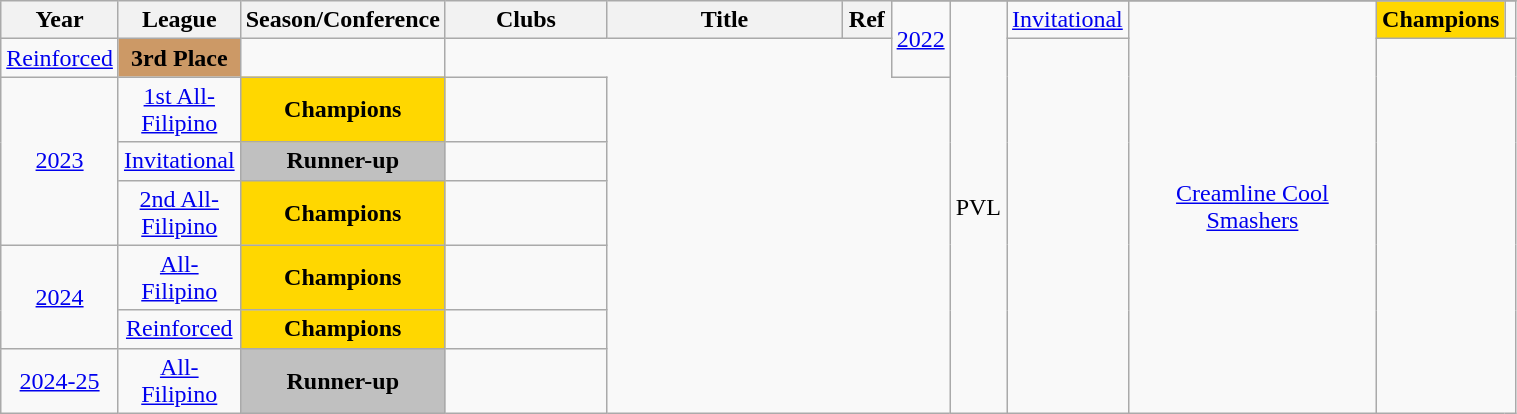<table class="wikitable sortable" style="text-align:center" width="80%">
<tr>
<th style="width:5px;" rowspan="2">Year</th>
<th style="width:25px;" rowspan="2">League</th>
<th style="width:100px;" rowspan="2">Season/Conference</th>
<th style="width:100px;" rowspan="2">Clubs</th>
<th style="width:150px;" rowspan="2">Title</th>
<th style="width:25px;" rowspan="2">Ref</th>
</tr>
<tr align=center>
<td rowspan=2><a href='#'>2022</a></td>
<td rowspan=8>PVL</td>
<td><a href='#'>Invitational</a></td>
<td rowspan=8><a href='#'>Creamline Cool Smashers</a></td>
<td style="background:gold;"><strong>Champions</strong></td>
<td></td>
</tr>
<tr>
<td><a href='#'>Reinforced</a></td>
<td style="background:#c96;"><strong>3rd Place</strong></td>
<td></td>
</tr>
<tr align=center>
<td rowspan=3><a href='#'>2023</a></td>
<td><a href='#'>1st All-Filipino</a></td>
<td style="background:gold;"><strong>Champions</strong></td>
<td></td>
</tr>
<tr>
<td><a href='#'>Invitational</a></td>
<td style="background:silver;"><strong>Runner-up</strong></td>
<td></td>
</tr>
<tr align=center>
<td><a href='#'>2nd All-Filipino</a></td>
<td style="background:gold;"><strong>Champions</strong></td>
<td></td>
</tr>
<tr align=center>
<td rowspan="2"><a href='#'>2024</a></td>
<td><a href='#'>All-Filipino</a></td>
<td style="background:gold;"><strong>Champions</strong></td>
<td></td>
</tr>
<tr>
<td><a href='#'>Reinforced</a></td>
<td style="background:gold;"><strong>Champions</strong></td>
<td></td>
</tr>
<tr align=center>
<td rowspan="2"><a href='#'>2024-25</a></td>
<td><a href='#'>All-Filipino</a></td>
<td style="background:silver;"><strong>Runner-up</strong></td>
<td></td>
</tr>
</table>
